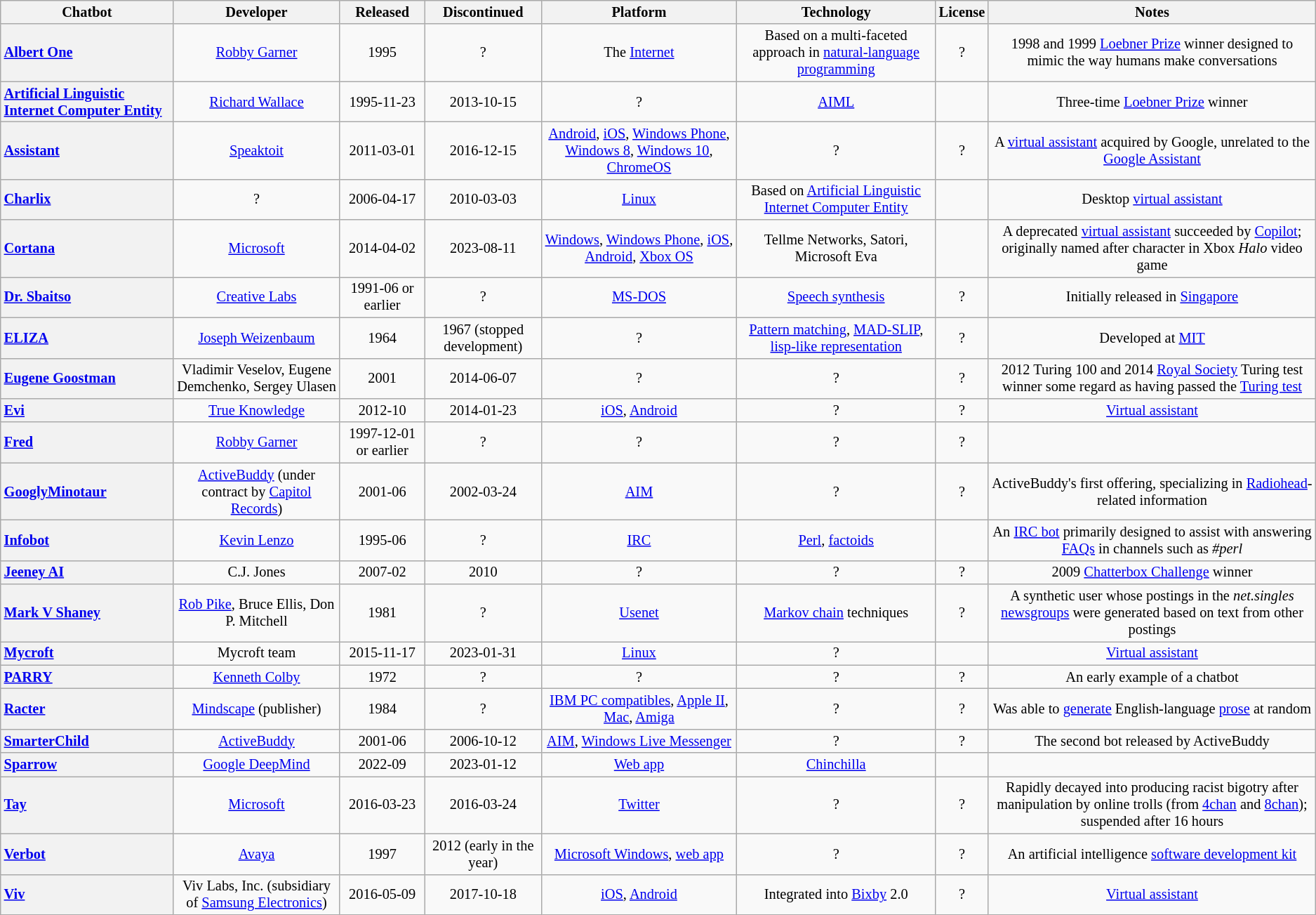<table class="wikitable sortable" style="font-size: 85%; text-align: center; width: auto;">
<tr>
<th>Chatbot</th>
<th>Developer</th>
<th>Released</th>
<th>Discontinued</th>
<th>Platform</th>
<th>Technology</th>
<th>License</th>
<th>Notes</th>
</tr>
<tr>
<th style="text-align:left;" scope="col"><a href='#'>Albert One</a></th>
<td><a href='#'>Robby Garner</a></td>
<td>1995</td>
<td>?</td>
<td>The <a href='#'>Internet</a></td>
<td>Based on a multi-faceted approach in <a href='#'>natural-language programming</a></td>
<td>?</td>
<td>1998 and 1999 <a href='#'>Loebner Prize</a> winner designed to mimic the way humans make conversations</td>
</tr>
<tr>
<th style="text-align:left;" scope="col"><a href='#'>Artificial Linguistic Internet Computer Entity</a></th>
<td><a href='#'>Richard Wallace</a></td>
<td>1995-11-23</td>
<td>2013-10-15</td>
<td>?</td>
<td><a href='#'>AIML</a></td>
<td></td>
<td>Three-time <a href='#'>Loebner Prize</a> winner</td>
</tr>
<tr>
<th style="text-align:left;" scope="col"><a href='#'>Assistant</a></th>
<td><a href='#'>Speaktoit</a></td>
<td>2011-03-01</td>
<td>2016-12-15</td>
<td><a href='#'>Android</a>, <a href='#'>iOS</a>, <a href='#'>Windows Phone</a>, <a href='#'>Windows 8</a>, <a href='#'>Windows 10</a>, <a href='#'>ChromeOS</a></td>
<td>?</td>
<td>?</td>
<td>A <a href='#'>virtual assistant</a> acquired by Google, unrelated to the <a href='#'>Google Assistant</a></td>
</tr>
<tr>
<th style="text-align:left;" scope="col"><a href='#'>Charlix</a></th>
<td>?</td>
<td>2006-04-17</td>
<td>2010-03-03</td>
<td><a href='#'>Linux</a></td>
<td>Based on <a href='#'>Artificial Linguistic Internet Computer Entity</a></td>
<td></td>
<td>Desktop <a href='#'>virtual assistant</a></td>
</tr>
<tr>
<th style="text-align:left;" scope="col"><a href='#'>Cortana</a></th>
<td><a href='#'>Microsoft</a></td>
<td>2014-04-02</td>
<td>2023-08-11</td>
<td><a href='#'>Windows</a>, <a href='#'>Windows Phone</a>, <a href='#'>iOS</a>, <a href='#'>Android</a>, <a href='#'>Xbox OS</a></td>
<td>Tellme Networks, Satori, Microsoft Eva</td>
<td></td>
<td>A deprecated <a href='#'>virtual assistant</a> succeeded by <a href='#'>Copilot</a>; originally named after character in Xbox <em>Halo</em> video game</td>
</tr>
<tr>
<th style="text-align:left;" scope="col"><a href='#'>Dr. Sbaitso</a></th>
<td><a href='#'>Creative Labs</a></td>
<td>1991-06 or earlier</td>
<td>?</td>
<td><a href='#'>MS-DOS</a></td>
<td><a href='#'>Speech synthesis</a></td>
<td>?</td>
<td>Initially released in <a href='#'>Singapore</a></td>
</tr>
<tr>
<th style="text-align:left;" scope="col"><a href='#'>ELIZA</a></th>
<td><a href='#'>Joseph Weizenbaum</a></td>
<td>1964</td>
<td>1967 (stopped development)</td>
<td>?</td>
<td><a href='#'>Pattern matching</a>, <a href='#'>MAD-SLIP</a>, <a href='#'>lisp-like representation</a></td>
<td>?</td>
<td>Developed at <a href='#'>MIT</a></td>
</tr>
<tr>
<th style="text-align:left;" scope="col"><a href='#'>Eugene Goostman</a></th>
<td>Vladimir Veselov, Eugene Demchenko, Sergey Ulasen</td>
<td>2001</td>
<td>2014-06-07</td>
<td>?</td>
<td>?</td>
<td>?</td>
<td>2012 Turing 100 and 2014 <a href='#'>Royal Society</a> Turing test winner some regard as having passed the <a href='#'>Turing test</a></td>
</tr>
<tr>
<th style="text-align:left;" scope="col"><a href='#'>Evi</a></th>
<td><a href='#'>True Knowledge</a></td>
<td>2012-10</td>
<td>2014-01-23</td>
<td><a href='#'>iOS</a>, <a href='#'>Android</a></td>
<td>?</td>
<td>?</td>
<td><a href='#'>Virtual assistant</a></td>
</tr>
<tr>
<th style="text-align:left;" scope="col"><a href='#'>Fred</a></th>
<td><a href='#'>Robby Garner</a></td>
<td>1997-12-01 or earlier</td>
<td>?</td>
<td>?</td>
<td>?</td>
<td>?</td>
<td></td>
</tr>
<tr>
<th style="text-align:left;" scope="col"><a href='#'>GooglyMinotaur</a></th>
<td><a href='#'>ActiveBuddy</a> (under contract by <a href='#'>Capitol Records</a>)</td>
<td>2001-06</td>
<td>2002-03-24</td>
<td><a href='#'>AIM</a></td>
<td>?</td>
<td>?</td>
<td>ActiveBuddy's first offering, specializing in <a href='#'>Radiohead</a>-related information</td>
</tr>
<tr>
<th style="text-align:left;" scope="col"><a href='#'>Infobot</a></th>
<td><a href='#'>Kevin Lenzo</a></td>
<td>1995-06</td>
<td>?</td>
<td><a href='#'>IRC</a></td>
<td><a href='#'>Perl</a>, <a href='#'>factoids</a></td>
<td></td>
<td>An <a href='#'>IRC bot</a> primarily designed to assist with answering <a href='#'>FAQs</a> in channels such as <em>#perl</em></td>
</tr>
<tr>
<th style="text-align:left;" scope="col"><a href='#'>Jeeney AI</a></th>
<td>C.J. Jones</td>
<td>2007-02</td>
<td>2010</td>
<td>?</td>
<td>?</td>
<td>?</td>
<td>2009 <a href='#'>Chatterbox Challenge</a> winner</td>
</tr>
<tr>
<th style="text-align:left;" scope="col"><a href='#'>Mark V Shaney</a></th>
<td><a href='#'>Rob Pike</a>, Bruce Ellis, Don P. Mitchell</td>
<td>1981</td>
<td>?</td>
<td><a href='#'>Usenet</a></td>
<td><a href='#'>Markov chain</a> techniques</td>
<td>?</td>
<td>A synthetic user whose postings in the <em>net.singles</em> <a href='#'>newsgroups</a> were generated based on text from other postings</td>
</tr>
<tr>
<th style="text-align:left;" scope="col"><a href='#'>Mycroft</a></th>
<td>Mycroft team</td>
<td>2015-11-17</td>
<td>2023-01-31</td>
<td><a href='#'>Linux</a></td>
<td>?</td>
<td></td>
<td><a href='#'>Virtual assistant</a></td>
</tr>
<tr>
<th style="text-align:left;" scope="col"><a href='#'>PARRY</a></th>
<td><a href='#'>Kenneth Colby</a></td>
<td>1972</td>
<td>?</td>
<td>?</td>
<td>?</td>
<td>?</td>
<td>An early example of a chatbot</td>
</tr>
<tr>
<th style="text-align:left;" scope="col"><a href='#'>Racter</a></th>
<td><a href='#'>Mindscape</a> (publisher)</td>
<td>1984</td>
<td>?</td>
<td><a href='#'>IBM PC compatibles</a>, <a href='#'>Apple II</a>, <a href='#'>Mac</a>, <a href='#'>Amiga</a></td>
<td>?</td>
<td>?</td>
<td>Was able to <a href='#'>generate</a> English-language <a href='#'>prose</a> at random</td>
</tr>
<tr>
<th style="text-align:left;" scope="col"><a href='#'>SmarterChild</a></th>
<td><a href='#'>ActiveBuddy</a></td>
<td>2001-06</td>
<td>2006-10-12</td>
<td><a href='#'>AIM</a>, <a href='#'>Windows Live Messenger</a></td>
<td>?</td>
<td>?</td>
<td>The second bot released by ActiveBuddy</td>
</tr>
<tr>
<th style="text-align:left;" scope="col"><a href='#'>Sparrow</a></th>
<td><a href='#'>Google DeepMind</a></td>
<td>2022-09</td>
<td>2023-01-12</td>
<td><a href='#'>Web app</a></td>
<td><a href='#'>Chinchilla</a></td>
<td></td>
<td></td>
</tr>
<tr>
<th style="text-align:left;" scope="col"><a href='#'>Tay</a></th>
<td><a href='#'>Microsoft</a></td>
<td>2016-03-23</td>
<td>2016-03-24</td>
<td><a href='#'>Twitter</a></td>
<td>?</td>
<td>?</td>
<td>Rapidly decayed into producing racist bigotry after manipulation by online trolls (from <a href='#'>4chan</a> and <a href='#'>8chan</a>); suspended after 16 hours</td>
</tr>
<tr>
<th style="text-align:left;" scope="col"><a href='#'>Verbot</a></th>
<td><a href='#'>Avaya</a></td>
<td>1997</td>
<td>2012 (early in the year)</td>
<td><a href='#'>Microsoft Windows</a>, <a href='#'>web app</a></td>
<td>?</td>
<td>?</td>
<td>An artificial intelligence <a href='#'>software development kit</a></td>
</tr>
<tr>
<th style="text-align:left;" scope="col"><a href='#'>Viv</a></th>
<td>Viv Labs, Inc. (subsidiary of <a href='#'>Samsung Electronics</a>)</td>
<td>2016-05-09</td>
<td>2017-10-18</td>
<td><a href='#'>iOS</a>, <a href='#'>Android</a></td>
<td>Integrated into <a href='#'>Bixby</a> 2.0</td>
<td>?</td>
<td><a href='#'>Virtual assistant</a></td>
</tr>
</table>
